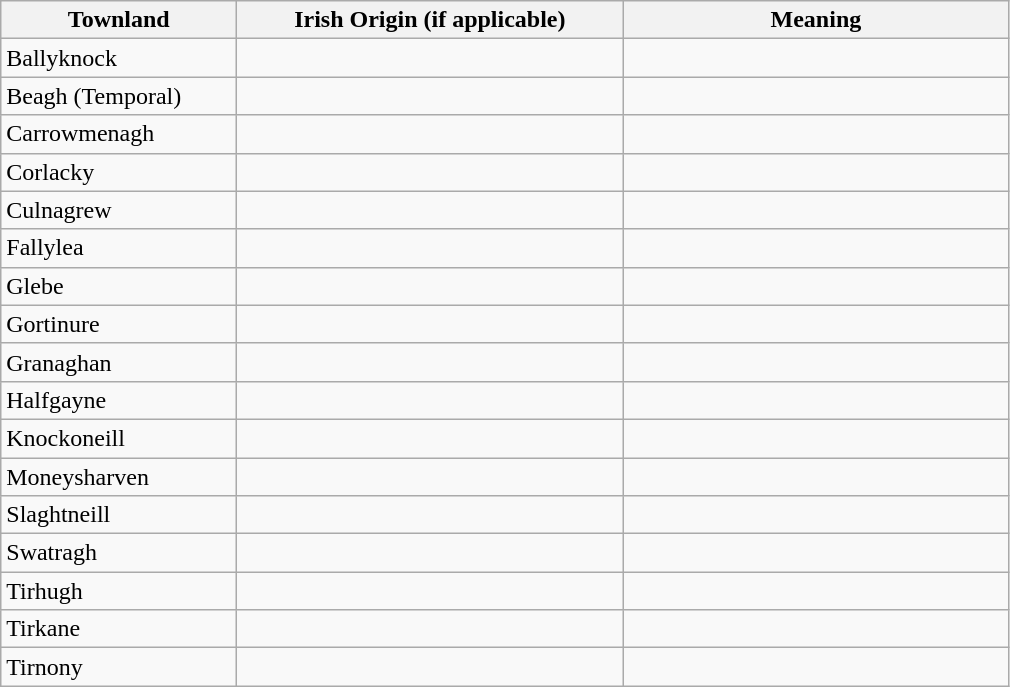<table class="wikitable" style="border:1px solid darkgray;">
<tr>
<th width="150">Townland</th>
<th width="250">Irish Origin (if applicable)</th>
<th width="250">Meaning</th>
</tr>
<tr>
<td>Ballyknock</td>
<td></td>
<td></td>
</tr>
<tr>
<td>Beagh (Temporal)</td>
<td></td>
<td></td>
</tr>
<tr>
<td>Carrowmenagh</td>
<td></td>
<td></td>
</tr>
<tr>
<td>Corlacky</td>
<td></td>
<td></td>
</tr>
<tr>
<td>Culnagrew</td>
<td></td>
<td></td>
</tr>
<tr>
<td>Fallylea</td>
<td></td>
<td></td>
</tr>
<tr>
<td>Glebe</td>
<td></td>
<td></td>
</tr>
<tr>
<td>Gortinure</td>
<td></td>
<td></td>
</tr>
<tr>
<td>Granaghan</td>
<td></td>
<td></td>
</tr>
<tr>
<td>Halfgayne</td>
<td></td>
<td></td>
</tr>
<tr>
<td>Knockoneill</td>
<td></td>
<td></td>
</tr>
<tr>
<td>Moneysharven</td>
<td></td>
<td></td>
</tr>
<tr>
<td>Slaghtneill</td>
<td></td>
<td></td>
</tr>
<tr>
<td>Swatragh</td>
<td></td>
<td></td>
</tr>
<tr>
<td>Tirhugh</td>
<td></td>
<td></td>
</tr>
<tr>
<td>Tirkane</td>
<td></td>
<td></td>
</tr>
<tr>
<td>Tirnony</td>
<td></td>
<td></td>
</tr>
</table>
